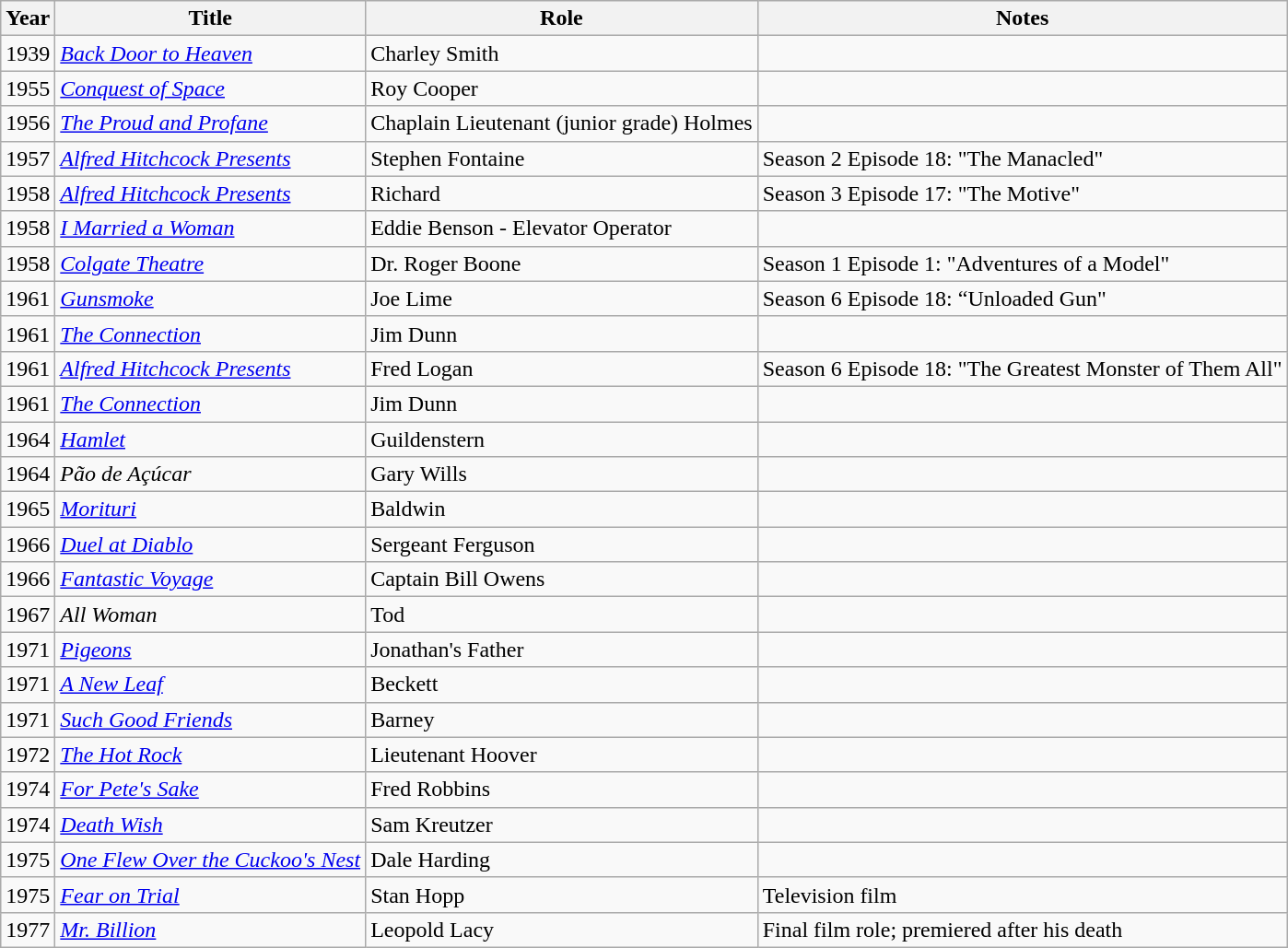<table class="wikitable sortable">
<tr>
<th>Year</th>
<th>Title</th>
<th>Role</th>
<th class="unsortable">Notes</th>
</tr>
<tr>
<td>1939</td>
<td><em><a href='#'>Back Door to Heaven</a></em></td>
<td>Charley Smith</td>
<td></td>
</tr>
<tr>
<td>1955</td>
<td><em><a href='#'>Conquest of Space</a></em></td>
<td>Roy Cooper</td>
<td></td>
</tr>
<tr>
<td>1956</td>
<td><em><a href='#'>The Proud and Profane</a></em></td>
<td>Chaplain Lieutenant (junior grade) Holmes</td>
<td></td>
</tr>
<tr>
<td>1957</td>
<td><em><a href='#'>Alfred Hitchcock Presents</a></em></td>
<td>Stephen Fontaine</td>
<td>Season 2 Episode 18: "The Manacled"</td>
</tr>
<tr>
<td>1958</td>
<td><em><a href='#'>Alfred Hitchcock Presents</a></em></td>
<td>Richard</td>
<td>Season 3 Episode 17: "The Motive"</td>
</tr>
<tr>
<td>1958</td>
<td><em><a href='#'>I Married a Woman</a></em></td>
<td>Eddie Benson - Elevator Operator</td>
<td></td>
</tr>
<tr>
<td>1958</td>
<td><em><a href='#'>Colgate Theatre</a></em></td>
<td>Dr. Roger Boone</td>
<td>Season 1 Episode 1: "Adventures of a Model"</td>
</tr>
<tr>
<td>1961</td>
<td><em><a href='#'>Gunsmoke</a></em></td>
<td>Joe Lime</td>
<td>Season 6 Episode 18: “Unloaded Gun"</td>
</tr>
<tr>
<td>1961</td>
<td><em><a href='#'>The Connection</a></em></td>
<td>Jim Dunn</td>
<td></td>
</tr>
<tr>
<td>1961</td>
<td><em><a href='#'>Alfred Hitchcock Presents</a></em></td>
<td>Fred Logan</td>
<td>Season 6 Episode 18: "The Greatest Monster of Them All"</td>
</tr>
<tr>
<td>1961</td>
<td><em><a href='#'>The Connection</a></em></td>
<td>Jim Dunn</td>
<td></td>
</tr>
<tr>
<td>1964</td>
<td><em><a href='#'>Hamlet</a></em></td>
<td>Guildenstern</td>
<td></td>
</tr>
<tr>
<td>1964</td>
<td><em>Pão de Açúcar</em></td>
<td>Gary Wills</td>
<td></td>
</tr>
<tr>
<td>1965</td>
<td><em><a href='#'>Morituri</a></em></td>
<td>Baldwin</td>
<td></td>
</tr>
<tr>
<td>1966</td>
<td><em><a href='#'>Duel at Diablo</a></em></td>
<td>Sergeant Ferguson</td>
<td></td>
</tr>
<tr>
<td>1966</td>
<td><em><a href='#'>Fantastic Voyage</a></em></td>
<td>Captain Bill Owens</td>
<td></td>
</tr>
<tr>
<td>1967</td>
<td><em>All Woman</em></td>
<td>Tod</td>
<td></td>
</tr>
<tr>
<td>1971</td>
<td><em><a href='#'>Pigeons</a></em></td>
<td>Jonathan's Father</td>
<td></td>
</tr>
<tr>
<td>1971</td>
<td><em><a href='#'>A New Leaf</a></em></td>
<td>Beckett</td>
<td></td>
</tr>
<tr>
<td>1971</td>
<td><em><a href='#'>Such Good Friends</a></em></td>
<td>Barney</td>
<td></td>
</tr>
<tr>
<td>1972</td>
<td><em><a href='#'>The Hot Rock</a></em></td>
<td>Lieutenant Hoover</td>
<td></td>
</tr>
<tr>
<td>1974</td>
<td><em><a href='#'>For Pete's Sake</a></em></td>
<td>Fred Robbins</td>
<td></td>
</tr>
<tr>
<td>1974</td>
<td><em><a href='#'>Death Wish</a></em></td>
<td>Sam Kreutzer</td>
<td></td>
</tr>
<tr>
<td>1975</td>
<td><em><a href='#'>One Flew Over the Cuckoo's Nest</a></em></td>
<td>Dale Harding</td>
<td></td>
</tr>
<tr>
<td>1975</td>
<td><em><a href='#'>Fear on Trial</a></em></td>
<td>Stan Hopp</td>
<td>Television film</td>
</tr>
<tr>
<td>1977</td>
<td><em><a href='#'>Mr. Billion</a></em></td>
<td>Leopold Lacy</td>
<td>Final film role; premiered after his death</td>
</tr>
</table>
